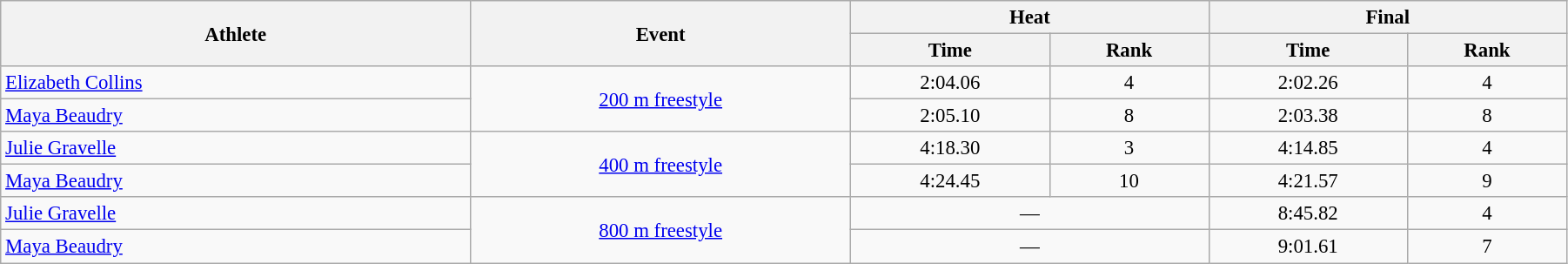<table class=wikitable style="font-size:95%" width="95%">
<tr>
<th rowspan="2">Athlete</th>
<th rowspan="2">Event</th>
<th colspan="2">Heat</th>
<th colspan="2">Final</th>
</tr>
<tr>
<th>Time</th>
<th>Rank</th>
<th>Time</th>
<th>Rank</th>
</tr>
<tr>
<td width=30%><a href='#'>Elizabeth Collins</a></td>
<td rowspan=2 align=center><a href='#'>200 m freestyle</a></td>
<td align=center>2:04.06</td>
<td align=center>4</td>
<td align=center>2:02.26</td>
<td align=center>4</td>
</tr>
<tr>
<td width=30%><a href='#'>Maya Beaudry</a></td>
<td align=center>2:05.10</td>
<td align=center>8</td>
<td align=center>2:03.38</td>
<td align=center>8</td>
</tr>
<tr>
<td width=30%><a href='#'>Julie Gravelle</a></td>
<td rowspan=2 align=center><a href='#'>400 m freestyle</a></td>
<td align=center>4:18.30</td>
<td align=center>3</td>
<td align=center>4:14.85</td>
<td align=center>4</td>
</tr>
<tr>
<td width=30%><a href='#'>Maya Beaudry</a></td>
<td align=center>4:24.45</td>
<td align=center>10</td>
<td align=center>4:21.57</td>
<td align=center>9</td>
</tr>
<tr>
<td width=30%><a href='#'>Julie Gravelle</a></td>
<td rowspan=2 align=center><a href='#'>800 m freestyle</a></td>
<td colspan=2 align=center>—</td>
<td align=center>8:45.82</td>
<td align=center>4</td>
</tr>
<tr>
<td width=30%><a href='#'>Maya Beaudry</a></td>
<td colspan=2 align=center>—</td>
<td align=center>9:01.61</td>
<td align=center>7</td>
</tr>
</table>
